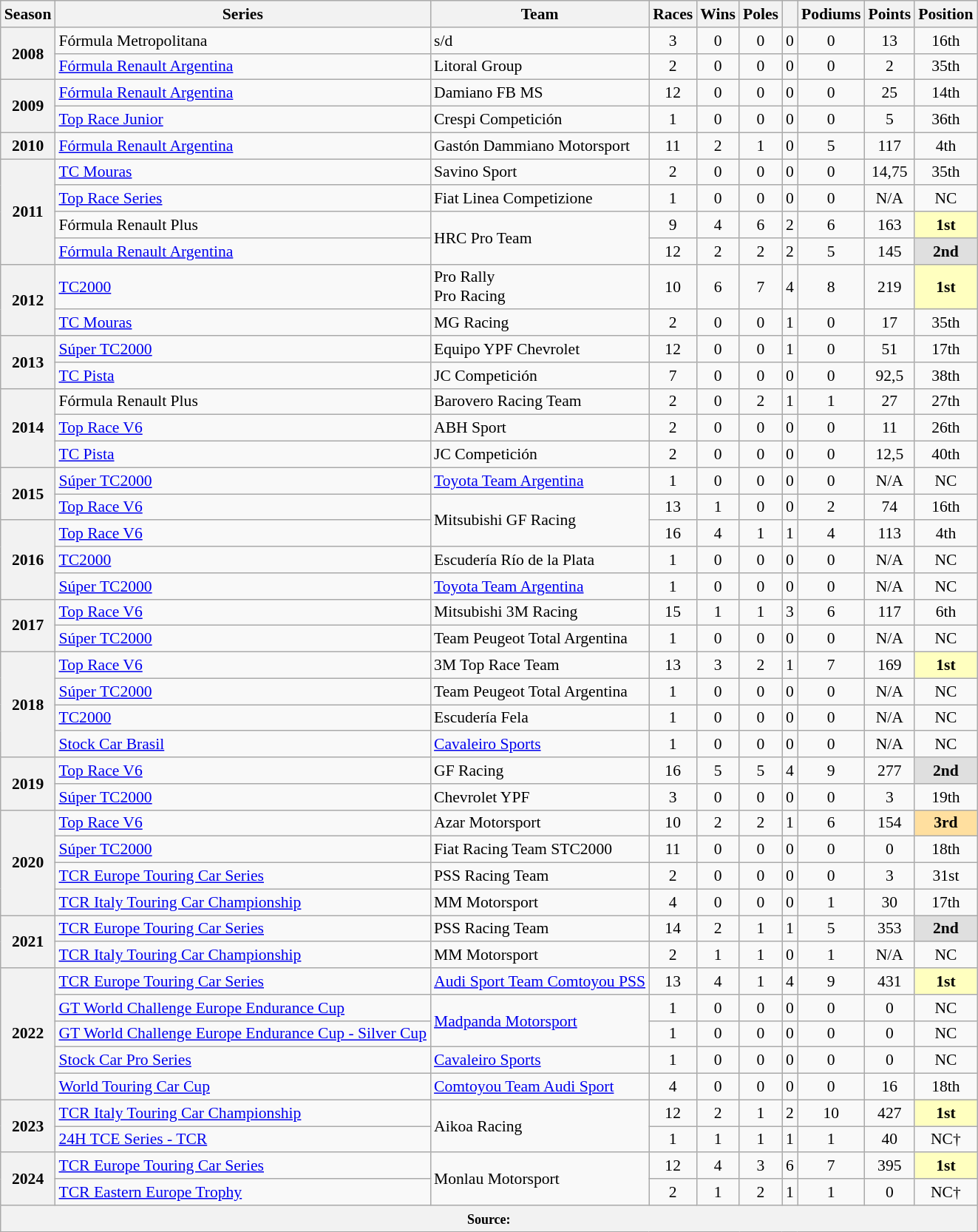<table class="wikitable" style="font-size: 90%; text-align:center">
<tr>
<th>Season</th>
<th>Series</th>
<th>Team</th>
<th>Races</th>
<th>Wins</th>
<th>Poles</th>
<th></th>
<th>Podiums</th>
<th>Points</th>
<th>Position</th>
</tr>
<tr>
<th rowspan=2>2008</th>
<td align=left>Fórmula Metropolitana</td>
<td align=left>s/d</td>
<td>3</td>
<td>0</td>
<td>0</td>
<td>0</td>
<td>0</td>
<td>13</td>
<td>16th</td>
</tr>
<tr>
<td align=left><a href='#'>Fórmula Renault Argentina</a></td>
<td align=left>Litoral Group</td>
<td>2</td>
<td>0</td>
<td>0</td>
<td>0</td>
<td>0</td>
<td>2</td>
<td>35th</td>
</tr>
<tr>
<th rowspan=2>2009</th>
<td align=left><a href='#'>Fórmula Renault Argentina</a></td>
<td align=left>Damiano FB MS</td>
<td>12</td>
<td>0</td>
<td>0</td>
<td>0</td>
<td>0</td>
<td>25</td>
<td>14th</td>
</tr>
<tr>
<td align=left><a href='#'>Top Race Junior</a></td>
<td align=left>Crespi Competición</td>
<td>1</td>
<td>0</td>
<td>0</td>
<td>0</td>
<td>0</td>
<td>5</td>
<td>36th</td>
</tr>
<tr>
<th>2010</th>
<td align=left><a href='#'>Fórmula Renault Argentina</a></td>
<td align=left>Gastón Dammiano Motorsport</td>
<td>11</td>
<td>2</td>
<td>1</td>
<td>0</td>
<td>5</td>
<td>117</td>
<td>4th</td>
</tr>
<tr>
<th rowspan=4>2011</th>
<td align=left><a href='#'>TC Mouras</a></td>
<td align=left>Savino Sport</td>
<td>2</td>
<td>0</td>
<td>0</td>
<td>0</td>
<td>0</td>
<td>14,75</td>
<td>35th</td>
</tr>
<tr>
<td align=left><a href='#'>Top Race Series</a></td>
<td align=left>Fiat Linea Competizione</td>
<td>1</td>
<td>0</td>
<td>0</td>
<td>0</td>
<td>0</td>
<td>N/A</td>
<td>NC</td>
</tr>
<tr>
<td align=left>Fórmula Renault Plus</td>
<td rowspan="2" align="left">HRC Pro Team</td>
<td>9</td>
<td>4</td>
<td>6</td>
<td>2</td>
<td>6</td>
<td>163</td>
<td style="background:#FFFFBF;"><strong>1st</strong></td>
</tr>
<tr>
<td align=left><a href='#'>Fórmula Renault Argentina</a></td>
<td>12</td>
<td>2</td>
<td>2</td>
<td>2</td>
<td>5</td>
<td>145</td>
<td style="background:#DFDFDF;"><strong>2nd</strong></td>
</tr>
<tr>
<th rowspan=2>2012</th>
<td align=left><a href='#'>TC2000</a></td>
<td align=left>Pro Rally<br>Pro Racing</td>
<td>10</td>
<td>6</td>
<td>7</td>
<td>4</td>
<td>8</td>
<td>219</td>
<td style="background:#FFFFBF;"><strong>1st</strong></td>
</tr>
<tr>
<td align=left><a href='#'>TC Mouras</a></td>
<td align=left>MG Racing</td>
<td>2</td>
<td>0</td>
<td>0</td>
<td>1</td>
<td>0</td>
<td>17</td>
<td>35th</td>
</tr>
<tr>
<th rowspan=2>2013</th>
<td align=left><a href='#'>Súper TC2000</a></td>
<td align=left>Equipo YPF Chevrolet</td>
<td>12</td>
<td>0</td>
<td>0</td>
<td>1</td>
<td>0</td>
<td>51</td>
<td>17th</td>
</tr>
<tr>
<td align=left><a href='#'>TC Pista</a></td>
<td align=left>JC Competición</td>
<td>7</td>
<td>0</td>
<td>0</td>
<td>0</td>
<td>0</td>
<td>92,5</td>
<td>38th</td>
</tr>
<tr>
<th rowspan=3>2014</th>
<td align=left>Fórmula Renault Plus</td>
<td align=left>Barovero Racing Team</td>
<td>2</td>
<td>0</td>
<td>2</td>
<td>1</td>
<td>1</td>
<td>27</td>
<td>27th</td>
</tr>
<tr>
<td align=left><a href='#'>Top Race V6</a></td>
<td align=left>ABH Sport</td>
<td>2</td>
<td>0</td>
<td>0</td>
<td>0</td>
<td>0</td>
<td>11</td>
<td>26th</td>
</tr>
<tr>
<td align=left><a href='#'>TC Pista</a></td>
<td align=left>JC Competición</td>
<td>2</td>
<td>0</td>
<td>0</td>
<td>0</td>
<td>0</td>
<td>12,5</td>
<td>40th</td>
</tr>
<tr>
<th rowspan=2>2015</th>
<td align=left><a href='#'>Súper TC2000</a></td>
<td align=left><a href='#'>Toyota Team Argentina</a></td>
<td>1</td>
<td>0</td>
<td>0</td>
<td>0</td>
<td>0</td>
<td>N/A</td>
<td>NC</td>
</tr>
<tr>
<td align=left><a href='#'>Top Race V6</a></td>
<td rowspan="2" align="left">Mitsubishi GF Racing</td>
<td>13</td>
<td>1</td>
<td>0</td>
<td>0</td>
<td>2</td>
<td>74</td>
<td>16th</td>
</tr>
<tr>
<th rowspan=3>2016</th>
<td align=left><a href='#'>Top Race V6</a></td>
<td>16</td>
<td>4</td>
<td>1</td>
<td>1</td>
<td>4</td>
<td>113</td>
<td>4th</td>
</tr>
<tr>
<td align=left><a href='#'>TC2000</a></td>
<td align=left>Escudería Río de la Plata</td>
<td>1</td>
<td>0</td>
<td>0</td>
<td>0</td>
<td>0</td>
<td>N/A</td>
<td>NC</td>
</tr>
<tr>
<td align=left><a href='#'>Súper TC2000</a></td>
<td align=left><a href='#'>Toyota Team Argentina</a></td>
<td>1</td>
<td>0</td>
<td>0</td>
<td>0</td>
<td>0</td>
<td>N/A</td>
<td>NC</td>
</tr>
<tr>
<th rowspan=2>2017</th>
<td align=left><a href='#'>Top Race V6</a></td>
<td align=left>Mitsubishi 3M Racing</td>
<td>15</td>
<td>1</td>
<td>1</td>
<td>3</td>
<td>6</td>
<td>117</td>
<td>6th</td>
</tr>
<tr>
<td align=left><a href='#'>Súper TC2000</a></td>
<td align="left">Team Peugeot Total Argentina</td>
<td>1</td>
<td>0</td>
<td>0</td>
<td>0</td>
<td>0</td>
<td>N/A</td>
<td>NC</td>
</tr>
<tr>
<th rowspan="4">2018</th>
<td align="left"><a href='#'>Top Race V6</a></td>
<td align="left">3M Top Race Team</td>
<td>13</td>
<td>3</td>
<td>2</td>
<td>1</td>
<td>7</td>
<td>169</td>
<td style="background:#FFFFBF;"><strong>1st</strong></td>
</tr>
<tr>
<td align=left><a href='#'>Súper TC2000</a></td>
<td align=left>Team Peugeot Total Argentina</td>
<td>1</td>
<td>0</td>
<td>0</td>
<td>0</td>
<td>0</td>
<td>N/A</td>
<td>NC</td>
</tr>
<tr>
<td align="left"><a href='#'>TC2000</a></td>
<td align="left">Escudería Fela</td>
<td>1</td>
<td>0</td>
<td>0</td>
<td>0</td>
<td>0</td>
<td>N/A</td>
<td>NC</td>
</tr>
<tr>
<td align=left><a href='#'>Stock Car Brasil</a></td>
<td align=left><a href='#'>Cavaleiro Sports</a></td>
<td>1</td>
<td>0</td>
<td>0</td>
<td>0</td>
<td>0</td>
<td>N/A</td>
<td>NC</td>
</tr>
<tr>
<th rowspan="2">2019</th>
<td align="left"><a href='#'>Top Race V6</a></td>
<td align="left">GF Racing</td>
<td>16</td>
<td>5</td>
<td>5</td>
<td>4</td>
<td>9</td>
<td>277</td>
<td style="background:#DFDFDF;"><strong>2nd</strong></td>
</tr>
<tr>
<td align=left><a href='#'>Súper TC2000</a></td>
<td align=left>Chevrolet YPF</td>
<td>3</td>
<td>0</td>
<td>0</td>
<td>0</td>
<td>0</td>
<td>3</td>
<td>19th</td>
</tr>
<tr>
<th rowspan="4">2020</th>
<td align="left"><a href='#'>Top Race V6</a></td>
<td align="left">Azar Motorsport</td>
<td>10</td>
<td>2</td>
<td>2</td>
<td>1</td>
<td>6</td>
<td>154</td>
<td style="background:#FFDF9F;"><strong>3rd</strong></td>
</tr>
<tr>
<td align=left><a href='#'>Súper TC2000</a></td>
<td align=left>Fiat Racing Team STC2000</td>
<td>11</td>
<td>0</td>
<td>0</td>
<td>0</td>
<td>0</td>
<td>0</td>
<td>18th</td>
</tr>
<tr>
<td align="left"><a href='#'>TCR Europe Touring Car Series</a></td>
<td align="left">PSS Racing Team</td>
<td>2</td>
<td>0</td>
<td>0</td>
<td>0</td>
<td>0</td>
<td>3</td>
<td>31st</td>
</tr>
<tr>
<td align="left"><a href='#'>TCR Italy Touring Car Championship</a></td>
<td align="left">MM Motorsport</td>
<td>4</td>
<td>0</td>
<td>0</td>
<td>0</td>
<td>1</td>
<td>30</td>
<td>17th</td>
</tr>
<tr>
<th rowspan="2">2021</th>
<td align="left"><a href='#'>TCR Europe Touring Car Series</a></td>
<td align="left">PSS Racing Team</td>
<td>14</td>
<td>2</td>
<td>1</td>
<td>1</td>
<td>5</td>
<td>353</td>
<td style="background:#DFDFDF;"><strong>2nd</strong></td>
</tr>
<tr>
<td align="left"><a href='#'>TCR Italy Touring Car Championship</a></td>
<td align="left">MM Motorsport</td>
<td>2</td>
<td>1</td>
<td>1</td>
<td>0</td>
<td>1</td>
<td>N/A</td>
<td>NC</td>
</tr>
<tr>
<th rowspan=5>2022</th>
<td align="left"><a href='#'>TCR Europe Touring Car Series</a></td>
<td align="left"><a href='#'>Audi Sport Team Comtoyou PSS</a></td>
<td>13</td>
<td>4</td>
<td>1</td>
<td>4</td>
<td>9</td>
<td>431</td>
<td style="background:#FFFFBF;"><strong>1st</strong></td>
</tr>
<tr>
<td align="left"><a href='#'>GT World Challenge Europe Endurance Cup</a></td>
<td align="left" rowspan=2><a href='#'>Madpanda Motorsport</a></td>
<td>1</td>
<td>0</td>
<td>0</td>
<td>0</td>
<td>0</td>
<td>0</td>
<td>NC</td>
</tr>
<tr>
<td align="left"><a href='#'>GT World Challenge Europe Endurance Cup - Silver Cup</a></td>
<td>1</td>
<td>0</td>
<td>0</td>
<td>0</td>
<td>0</td>
<td>0</td>
<td>NC</td>
</tr>
<tr>
<td align="left"><a href='#'>Stock Car Pro Series</a></td>
<td align="left"><a href='#'>Cavaleiro Sports</a></td>
<td>1</td>
<td>0</td>
<td>0</td>
<td>0</td>
<td>0</td>
<td>0</td>
<td>NC</td>
</tr>
<tr>
<td align=left><a href='#'>World Touring Car Cup</a></td>
<td align=left><a href='#'>Comtoyou Team Audi Sport</a></td>
<td>4</td>
<td>0</td>
<td>0</td>
<td>0</td>
<td>0</td>
<td>16</td>
<td>18th</td>
</tr>
<tr>
<th rowspan="2">2023</th>
<td align=left><a href='#'>TCR Italy Touring Car Championship</a></td>
<td rowspan="2" align="left">Aikoa Racing</td>
<td>12</td>
<td>2</td>
<td>1</td>
<td>2</td>
<td>10</td>
<td>427</td>
<td style="background:#FFFFBF;"><strong>1st</strong></td>
</tr>
<tr>
<td align=left><a href='#'>24H TCE Series - TCR</a></td>
<td>1</td>
<td>1</td>
<td>1</td>
<td>1</td>
<td>1</td>
<td>40</td>
<td>NC†</td>
</tr>
<tr>
<th rowspan="2">2024</th>
<td align=left><a href='#'>TCR Europe Touring Car Series</a></td>
<td rowspan="2" align="left">Monlau Motorsport</td>
<td>12</td>
<td>4</td>
<td>3</td>
<td>6</td>
<td>7</td>
<td>395</td>
<td style="background:#FFFFBF;"><strong>1st</strong></td>
</tr>
<tr>
<td align=left><a href='#'>TCR Eastern Europe Trophy</a></td>
<td>2</td>
<td>1</td>
<td>2</td>
<td>1</td>
<td>1</td>
<td>0</td>
<td>NC†</td>
</tr>
<tr>
<th colspan="10"><small>Source:</small></th>
</tr>
</table>
